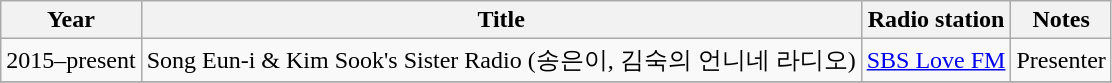<table class="wikitable">
<tr>
<th>Year</th>
<th>Title</th>
<th>Radio station</th>
<th>Notes</th>
</tr>
<tr>
<td>2015–present</td>
<td>Song Eun-i & Kim Sook's Sister Radio (송은이, 김숙의 언니네 라디오)</td>
<td><a href='#'>SBS Love FM</a></td>
<td>Presenter</td>
</tr>
<tr>
</tr>
</table>
